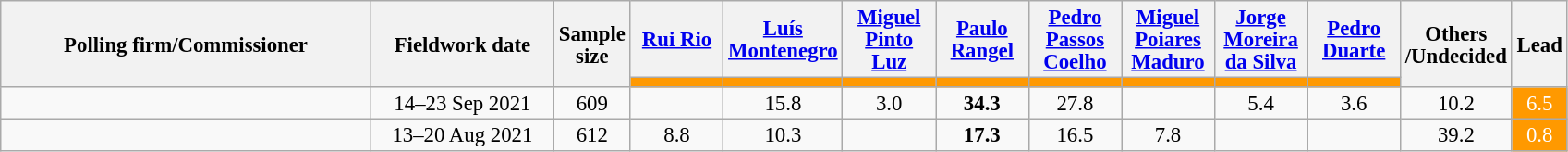<table class="wikitable collapsible" style="text-align:center; font-size:95%; line-height:16px;">
<tr style="height:42px;">
<th style="width:260px;" rowspan="2">Polling firm/Commissioner</th>
<th style="width:125px;" rowspan="2">Fieldwork date</th>
<th style="width:40px;" rowspan="2">Sample size</th>
<th class="unsortable" style="width:60px;"><a href='#'>Rui Rio</a></th>
<th class="unsortable" style="width:60px;"><a href='#'>Luís Montenegro</a></th>
<th class="unsortable" style="width:60px;"><a href='#'>Miguel Pinto Luz</a></th>
<th class="unsortable" style="width:60px;"><a href='#'>Paulo Rangel</a></th>
<th class="unsortable" style="width:60px;"><a href='#'>Pedro Passos Coelho</a></th>
<th class="unsortable" style="width:60px;"><a href='#'>Miguel Poiares Maduro</a></th>
<th class="unsortable" style="width:60px;"><a href='#'>Jorge Moreira da Silva</a></th>
<th class="unsortable" style="width:60px;"><a href='#'>Pedro Duarte</a></th>
<th style="width:60px;" rowspan="2">Others<br>/Undecided</th>
<th style="width:30px;" rowspan="2">Lead</th>
</tr>
<tr>
<th style="color:inherit;background:#FF9900;"></th>
<th style="color:inherit;background:#FF9900;"></th>
<th style="color:inherit;background:#FF9900;"></th>
<th style="color:inherit;background:#FF9900;"></th>
<th style="color:inherit;background:#FF9900;"></th>
<th style="color:inherit;background:#FF9900;"></th>
<th style="color:inherit;background:#FF9900;"></th>
<th style="color:inherit;background:#FF9900;"></th>
</tr>
<tr>
<td></td>
<td>14–23 Sep 2021</td>
<td>609</td>
<td></td>
<td>15.8</td>
<td>3.0</td>
<td><strong>34.3</strong></td>
<td>27.8</td>
<td></td>
<td>5.4</td>
<td>3.6</td>
<td>10.2</td>
<td style="background:#FF9900; color:white;">6.5</td>
</tr>
<tr>
<td></td>
<td>13–20 Aug 2021</td>
<td>612</td>
<td>8.8</td>
<td>10.3</td>
<td></td>
<td><strong>17.3</strong></td>
<td>16.5</td>
<td>7.8</td>
<td></td>
<td></td>
<td>39.2</td>
<td style="background:#FF9900; color:white;">0.8</td>
</tr>
</table>
